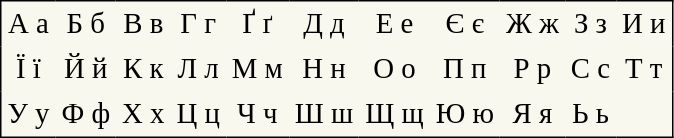<table cellpadding=4 style="font-size:larger; text-align:center; border-color:black; border-width:1px; border-style:solid; border-collapse:collapse; background-color:#F8F8EF;" summary="Letters of the Pannonian Rusyn alphabet, capital and small">
<tr>
<td>А а</td>
<td>Б б</td>
<td>В в</td>
<td>Г г</td>
<td>Ґ ґ</td>
<td>Д д</td>
<td>Е е</td>
<td>Є є</td>
<td>Ж ж</td>
<td>З з</td>
<td>И и</td>
</tr>
<tr>
<td>Ї ї</td>
<td>Й й</td>
<td>К к</td>
<td>Л л</td>
<td>М м</td>
<td>Н н</td>
<td>О о</td>
<td>П п</td>
<td>Р р</td>
<td>С с</td>
<td>Т т</td>
</tr>
<tr>
<td>У у</td>
<td>Ф ф</td>
<td>Х х</td>
<td>Ц ц</td>
<td>Ч ч</td>
<td>Ш ш</td>
<td>Щ щ</td>
<td>Ю ю</td>
<td>Я я</td>
<td>Ь ь</td>
<td></td>
</tr>
</table>
